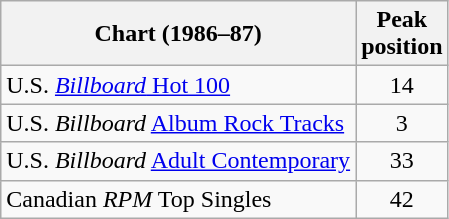<table class="wikitable sortable">
<tr>
<th>Chart (1986–87)</th>
<th>Peak<br>position</th>
</tr>
<tr>
<td>U.S. <a href='#'><em>Billboard</em> Hot 100</a></td>
<td align="center">14</td>
</tr>
<tr>
<td>U.S. <em>Billboard</em> <a href='#'>Album Rock Tracks</a></td>
<td align="center">3</td>
</tr>
<tr>
<td>U.S. <em>Billboard</em> <a href='#'>Adult Contemporary</a></td>
<td align="center">33</td>
</tr>
<tr>
<td>Canadian <em>RPM</em> Top Singles</td>
<td align="center">42</td>
</tr>
</table>
